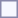<table style="border:1px solid #8888aa; background-color:#f7f8ff; padding:5px; font-size:95%; margin: 0px 12px 12px 0px;">
</table>
